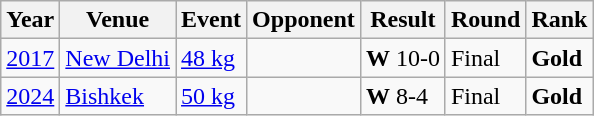<table Class="wikitable sortable">
<tr>
<th>Year</th>
<th>Venue</th>
<th>Event</th>
<th>Opponent</th>
<th>Result</th>
<th>Round</th>
<th>Rank</th>
</tr>
<tr>
<td><a href='#'>2017</a></td>
<td><a href='#'>New Delhi</a></td>
<td><a href='#'>48 kg</a></td>
<td></td>
<td><strong>W</strong> 10-0</td>
<td>Final</td>
<td> <strong>Gold</strong></td>
</tr>
<tr>
<td><a href='#'>2024</a></td>
<td><a href='#'>Bishkek</a></td>
<td><a href='#'>50 kg</a></td>
<td></td>
<td><strong>W</strong> 8-4</td>
<td>Final</td>
<td> <strong>Gold</strong></td>
</tr>
</table>
